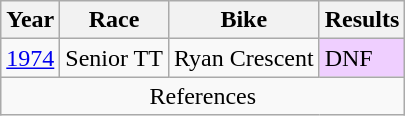<table class="wikitable">
<tr>
<th>Year</th>
<th>Race</th>
<th>Bike</th>
<th>Results</th>
</tr>
<tr>
<td><a href='#'>1974</a></td>
<td>Senior TT</td>
<td>Ryan Crescent</td>
<td style="background:#EFCFFF;">DNF</td>
</tr>
<tr>
<td colspan=4 align="center">References</td>
</tr>
</table>
